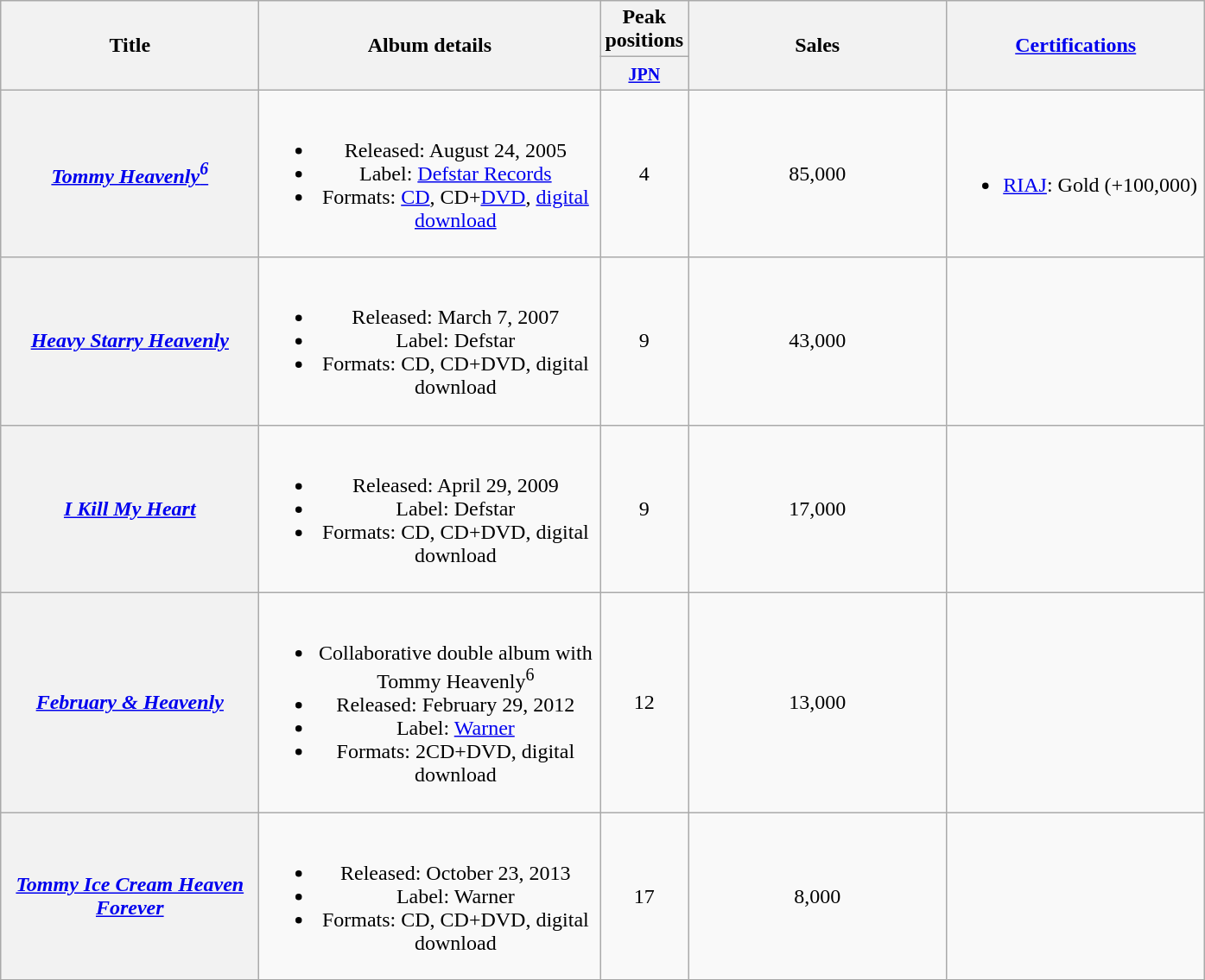<table class="wikitable plainrowheaders" style="text-align:center;">
<tr>
<th style="width:12em;" rowspan="2">Title</th>
<th style="width:16em;" rowspan="2">Album details</th>
<th colspan="1">Peak positions</th>
<th style="width:12em;" rowspan="2">Sales</th>
<th style="width:12em;" rowspan="2"><a href='#'>Certifications</a></th>
</tr>
<tr>
<th style="width:2.5em;"><small><a href='#'>JPN</a></small><br></th>
</tr>
<tr>
<th scope="row"><em><a href='#'>Tommy Heavenly<sup>6</sup></a></em></th>
<td><br><ul><li>Released: August 24, 2005</li><li>Label: <a href='#'>Defstar Records</a></li><li>Formats: <a href='#'>CD</a>, CD+<a href='#'>DVD</a>, <a href='#'>digital download</a></li></ul></td>
<td>4</td>
<td>85,000</td>
<td align="left"><br><ul><li><a href='#'>RIAJ</a>: Gold (+100,000)</li></ul></td>
</tr>
<tr>
<th scope="row"><em><a href='#'>Heavy Starry Heavenly</a></em></th>
<td><br><ul><li>Released: March 7, 2007</li><li>Label: Defstar</li><li>Formats: CD, CD+DVD, digital download</li></ul></td>
<td>9</td>
<td>43,000</td>
<td align="left"></td>
</tr>
<tr>
<th scope="row"><em><a href='#'>I Kill My Heart</a></em></th>
<td><br><ul><li>Released: April 29, 2009</li><li>Label: Defstar</li><li>Formats: CD, CD+DVD, digital download</li></ul></td>
<td>9</td>
<td>17,000</td>
<td align="left"></td>
</tr>
<tr>
<th scope="row"><em><a href='#'>February & Heavenly</a></em></th>
<td><br><ul><li>Collaborative double album with Tommy Heavenly<sup>6</sup></li><li>Released: February 29, 2012</li><li>Label: <a href='#'>Warner</a></li><li>Formats: 2CD+DVD, digital download</li></ul></td>
<td>12</td>
<td>13,000</td>
<td align="left"></td>
</tr>
<tr>
<th scope="row"><em><a href='#'>Tommy Ice Cream Heaven Forever</a></em></th>
<td><br><ul><li>Released: October 23, 2013</li><li>Label: Warner</li><li>Formats: CD, CD+DVD, digital download</li></ul></td>
<td>17</td>
<td>8,000</td>
<td align="left"></td>
</tr>
</table>
